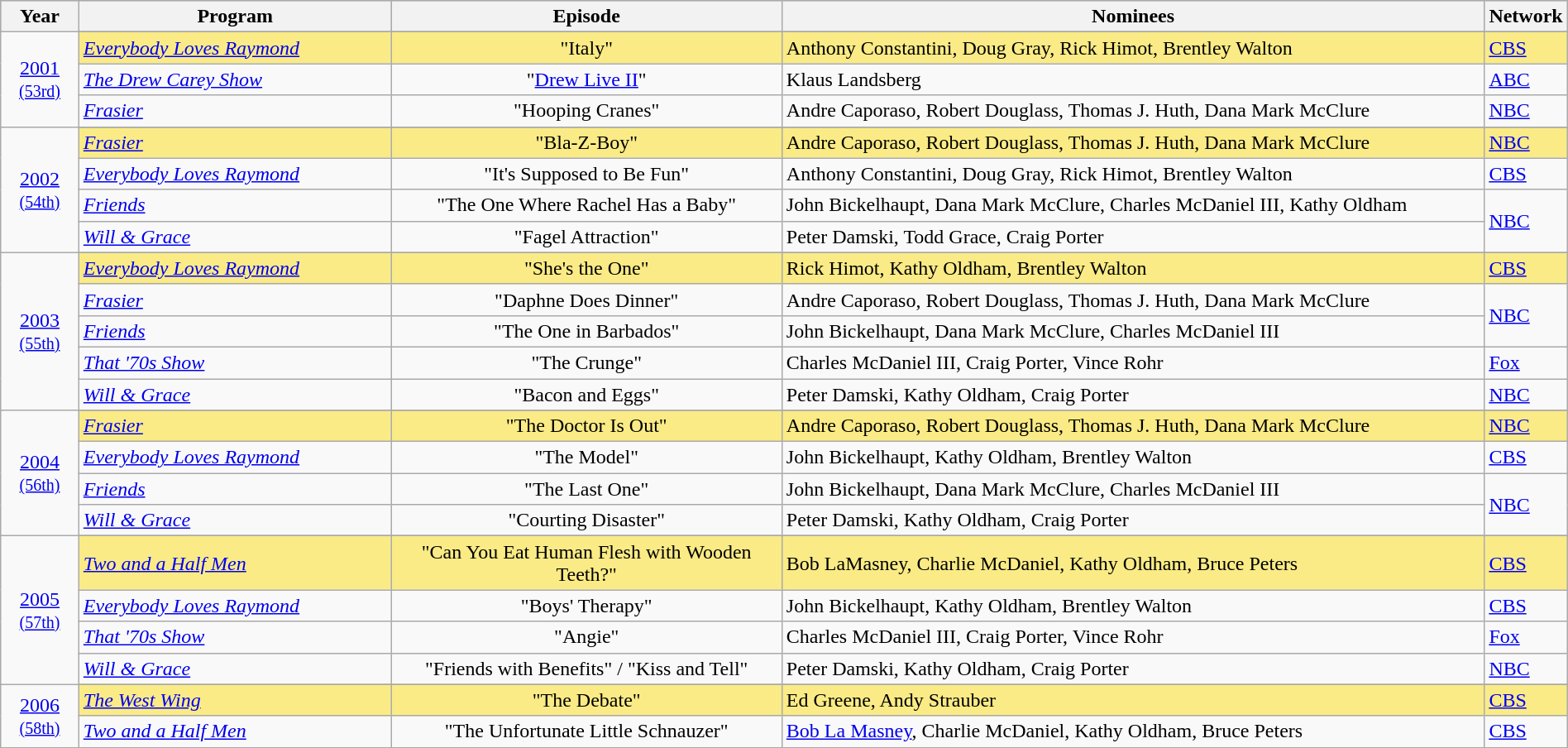<table class="wikitable" style="width:100%">
<tr bgcolor="#bebebe">
<th width="5%">Year</th>
<th width="20%">Program</th>
<th width="25%">Episode</th>
<th width="45%">Nominees</th>
<th width="5%">Network</th>
</tr>
<tr>
<td rowspan=4 style="text-align:center"><a href='#'>2001</a><br><small><a href='#'>(53rd)</a></small><br></td>
</tr>
<tr style="background:#FAEB86">
<td><em><a href='#'>Everybody Loves Raymond</a></em></td>
<td align=center>"Italy"</td>
<td>Anthony Constantini, Doug Gray, Rick Himot, Brentley Walton</td>
<td><a href='#'>CBS</a></td>
</tr>
<tr>
<td><em><a href='#'>The Drew Carey Show</a></em></td>
<td align=center>"<a href='#'>Drew Live II</a>"</td>
<td>Klaus Landsberg</td>
<td><a href='#'>ABC</a></td>
</tr>
<tr>
<td><em><a href='#'>Frasier</a></em></td>
<td align=center>"Hooping Cranes"</td>
<td>Andre Caporaso, Robert Douglass, Thomas J. Huth, Dana Mark McClure</td>
<td><a href='#'>NBC</a></td>
</tr>
<tr>
<td rowspan=5 style="text-align:center"><a href='#'>2002</a><br><small><a href='#'>(54th)</a></small><br></td>
</tr>
<tr style="background:#FAEB86">
<td><em><a href='#'>Frasier</a></em></td>
<td align=center>"Bla-Z-Boy"</td>
<td>Andre Caporaso, Robert Douglass, Thomas J. Huth, Dana Mark McClure</td>
<td><a href='#'>NBC</a></td>
</tr>
<tr>
<td><em><a href='#'>Everybody Loves Raymond</a></em></td>
<td align=center>"It's Supposed to Be Fun"</td>
<td>Anthony Constantini, Doug Gray, Rick Himot, Brentley Walton</td>
<td><a href='#'>CBS</a></td>
</tr>
<tr>
<td><em><a href='#'>Friends</a></em></td>
<td align=center>"The One Where Rachel Has a Baby"</td>
<td>John Bickelhaupt, Dana Mark McClure, Charles McDaniel III, Kathy Oldham</td>
<td rowspan=2><a href='#'>NBC</a></td>
</tr>
<tr>
<td><em><a href='#'>Will & Grace</a></em></td>
<td align=center>"Fagel Attraction"</td>
<td>Peter Damski, Todd Grace, Craig Porter</td>
</tr>
<tr>
<td rowspan=6 style="text-align:center"><a href='#'>2003</a><br><small><a href='#'>(55th)</a></small><br></td>
</tr>
<tr style="background:#FAEB86">
<td><em><a href='#'>Everybody Loves Raymond</a></em></td>
<td align=center>"She's the One"</td>
<td>Rick Himot, Kathy Oldham, Brentley Walton</td>
<td><a href='#'>CBS</a></td>
</tr>
<tr>
<td><em><a href='#'>Frasier</a></em></td>
<td align=center>"Daphne Does Dinner"</td>
<td>Andre Caporaso, Robert Douglass, Thomas J. Huth, Dana Mark McClure</td>
<td rowspan=2><a href='#'>NBC</a></td>
</tr>
<tr>
<td><em><a href='#'>Friends</a></em></td>
<td align=center>"The One in Barbados"</td>
<td>John Bickelhaupt, Dana Mark McClure, Charles McDaniel III</td>
</tr>
<tr>
<td><em><a href='#'>That '70s Show</a></em></td>
<td align=center>"The Crunge"</td>
<td>Charles McDaniel III, Craig Porter, Vince Rohr</td>
<td><a href='#'>Fox</a></td>
</tr>
<tr>
<td><em><a href='#'>Will & Grace</a></em></td>
<td align=center>"Bacon and Eggs"</td>
<td>Peter Damski, Kathy Oldham, Craig Porter</td>
<td><a href='#'>NBC</a></td>
</tr>
<tr>
<td rowspan=5 style="text-align:center"><a href='#'>2004</a><br><small><a href='#'>(56th)</a></small><br></td>
</tr>
<tr style="background:#FAEB86">
<td><em><a href='#'>Frasier</a></em></td>
<td align=center>"The Doctor Is Out"</td>
<td>Andre Caporaso, Robert Douglass, Thomas J. Huth, Dana Mark McClure</td>
<td><a href='#'>NBC</a></td>
</tr>
<tr>
<td><em><a href='#'>Everybody Loves Raymond</a></em></td>
<td align=center>"The Model"</td>
<td>John Bickelhaupt, Kathy Oldham, Brentley Walton</td>
<td><a href='#'>CBS</a></td>
</tr>
<tr>
<td><em><a href='#'>Friends</a></em></td>
<td align=center>"The Last One"</td>
<td>John Bickelhaupt, Dana Mark McClure, Charles McDaniel III</td>
<td rowspan=2><a href='#'>NBC</a></td>
</tr>
<tr>
<td><em><a href='#'>Will & Grace</a></em></td>
<td align=center>"Courting Disaster"</td>
<td>Peter Damski, Kathy Oldham, Craig Porter</td>
</tr>
<tr>
<td rowspan=5 style="text-align:center"><a href='#'>2005</a><br><small><a href='#'>(57th)</a></small><br></td>
</tr>
<tr style="background:#FAEB86">
<td><em><a href='#'>Two and a Half Men</a></em></td>
<td align=center>"Can You Eat Human Flesh with Wooden Teeth?"</td>
<td>Bob LaMasney, Charlie McDaniel, Kathy Oldham, Bruce Peters</td>
<td><a href='#'>CBS</a></td>
</tr>
<tr>
<td><em><a href='#'>Everybody Loves Raymond</a></em></td>
<td align=center>"Boys' Therapy"</td>
<td>John Bickelhaupt, Kathy Oldham, Brentley Walton</td>
<td><a href='#'>CBS</a></td>
</tr>
<tr>
<td><em><a href='#'>That '70s Show</a></em></td>
<td align=center>"Angie"</td>
<td>Charles McDaniel III, Craig Porter, Vince Rohr</td>
<td><a href='#'>Fox</a></td>
</tr>
<tr>
<td><em><a href='#'>Will & Grace</a></em></td>
<td align=center>"Friends with Benefits" / "Kiss and Tell"</td>
<td>Peter Damski, Kathy Oldham, Craig Porter</td>
<td><a href='#'>NBC</a></td>
</tr>
<tr>
<td rowspan=3 style="text-align:center"><a href='#'>2006</a><br><small><a href='#'>(58th)</a></small></td>
</tr>
<tr style="background:#FAEB86">
<td><em><a href='#'>The West Wing</a></em></td>
<td align=center>"The Debate"</td>
<td>Ed Greene, Andy Strauber</td>
<td><a href='#'>CBS</a></td>
</tr>
<tr>
<td><em><a href='#'>Two and a Half Men</a></em></td>
<td align=center>"The Unfortunate Little Schnauzer"</td>
<td><a href='#'>Bob La Masney</a>, Charlie McDaniel, Kathy Oldham, Bruce Peters</td>
<td><a href='#'>CBS</a></td>
</tr>
<tr>
</tr>
</table>
